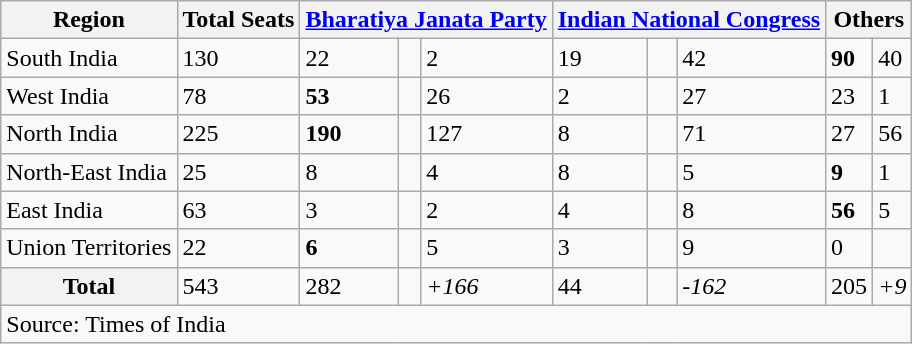<table class="wikitable">
<tr>
<th>Region</th>
<th>Total Seats</th>
<th colspan="3"><a href='#'>Bharatiya Janata Party</a></th>
<th colspan="3"><a href='#'>Indian National Congress</a></th>
<th colspan="2">Others</th>
</tr>
<tr>
<td>South India</td>
<td>130</td>
<td>22</td>
<td></td>
<td> 2</td>
<td>19</td>
<td></td>
<td> 42</td>
<td><strong>90</strong></td>
<td> 40</td>
</tr>
<tr>
<td>West India</td>
<td>78</td>
<td><strong>53</strong></td>
<td></td>
<td> 26</td>
<td>2</td>
<td></td>
<td> 27</td>
<td>23</td>
<td> 1</td>
</tr>
<tr>
<td>North India</td>
<td>225</td>
<td><strong>190</strong></td>
<td></td>
<td> 127</td>
<td>8</td>
<td></td>
<td> 71</td>
<td>27</td>
<td> 56</td>
</tr>
<tr>
<td>North-East India</td>
<td>25</td>
<td>8</td>
<td></td>
<td> 4</td>
<td>8</td>
<td></td>
<td> 5</td>
<td><strong>9</strong></td>
<td> 1</td>
</tr>
<tr>
<td>East India</td>
<td>63</td>
<td>3</td>
<td></td>
<td> 2</td>
<td>4</td>
<td></td>
<td> 8</td>
<td><strong>56</strong></td>
<td> 5</td>
</tr>
<tr>
<td>Union Territories</td>
<td>22</td>
<td><strong>6</strong></td>
<td></td>
<td> 5</td>
<td>3</td>
<td></td>
<td> 9</td>
<td>0</td>
<td></td>
</tr>
<tr>
<th>Total</th>
<td>543</td>
<td>282</td>
<td></td>
<td><em>+166</em></td>
<td>44</td>
<td></td>
<td><em>-162</em></td>
<td>205</td>
<td><em>+9</em></td>
</tr>
<tr>
<td colspan="10" align="left">Source: Times of India</td>
</tr>
</table>
